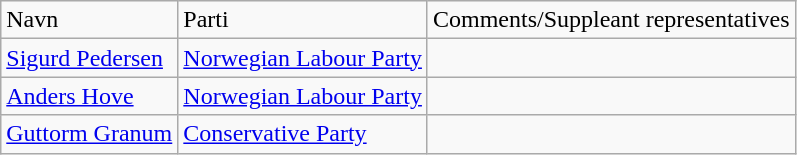<table class="wikitable">
<tr>
<td>Navn</td>
<td>Parti</td>
<td>Comments/Suppleant representatives</td>
</tr>
<tr>
<td><a href='#'>Sigurd Pedersen</a></td>
<td><a href='#'>Norwegian Labour Party</a></td>
<td></td>
</tr>
<tr>
<td><a href='#'>Anders Hove</a></td>
<td><a href='#'>Norwegian Labour Party</a></td>
<td></td>
</tr>
<tr>
<td><a href='#'>Guttorm Granum</a></td>
<td><a href='#'>Conservative Party</a></td>
<td></td>
</tr>
</table>
